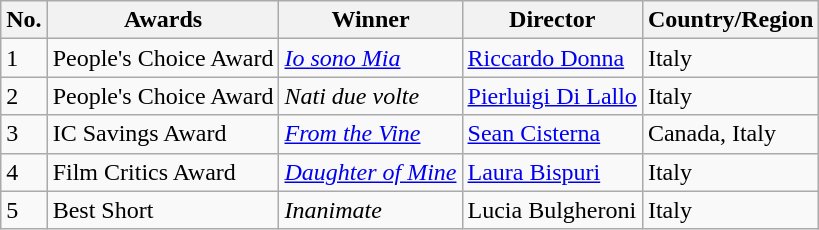<table class="wikitable">
<tr>
<th>No.</th>
<th>Awards</th>
<th>Winner</th>
<th>Director</th>
<th>Country/Region</th>
</tr>
<tr>
<td>1</td>
<td>People's Choice Award</td>
<td><em><a href='#'>Io sono Mia</a></em></td>
<td><a href='#'>Riccardo Donna</a></td>
<td>Italy</td>
</tr>
<tr>
<td>2</td>
<td>People's Choice Award</td>
<td><em>Nati due volte</em></td>
<td><a href='#'>Pierluigi Di Lallo</a></td>
<td>Italy</td>
</tr>
<tr>
<td>3</td>
<td>IC Savings Award</td>
<td><em><a href='#'>From the Vine</a></em></td>
<td><a href='#'>Sean Cisterna</a></td>
<td>Canada, Italy</td>
</tr>
<tr>
<td>4</td>
<td>Film Critics Award</td>
<td><em><a href='#'>Daughter of Mine</a></em></td>
<td><a href='#'>Laura Bispuri</a></td>
<td>Italy</td>
</tr>
<tr>
<td>5</td>
<td>Best Short</td>
<td><em>Inanimate</em></td>
<td>Lucia Bulgheroni</td>
<td>Italy</td>
</tr>
</table>
